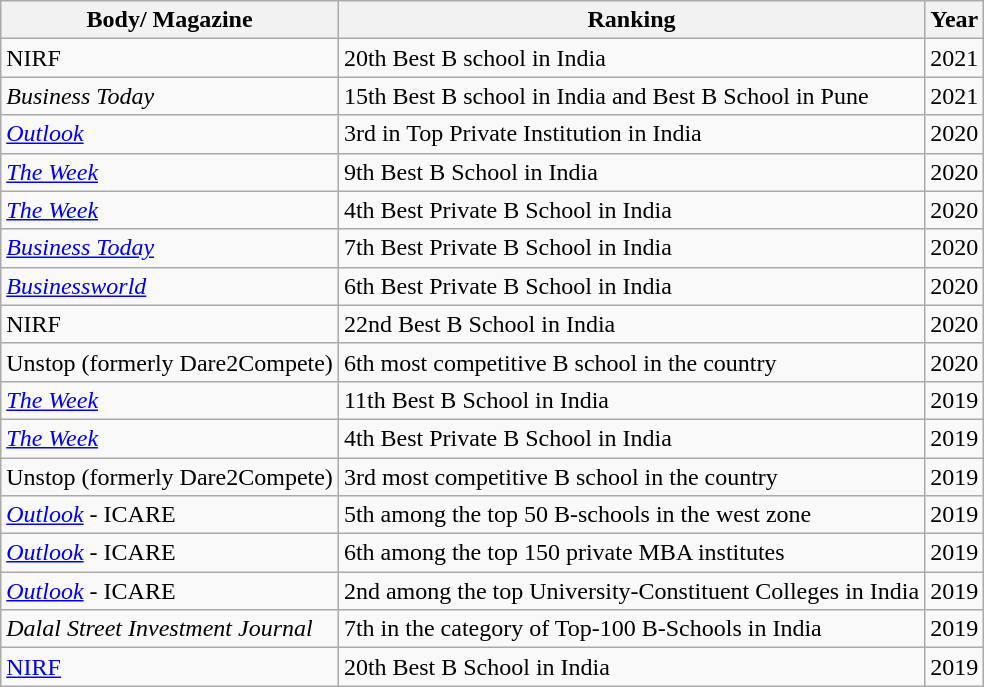<table class="wikitable">
<tr>
<th>Body/ Magazine</th>
<th>Ranking</th>
<th>Year</th>
</tr>
<tr>
<td>NIRF</td>
<td>20th Best B school in India</td>
<td>2021</td>
</tr>
<tr>
<td><em>Business Today</em></td>
<td>15th Best B school in India and Best B School in Pune</td>
<td>2021</td>
</tr>
<tr>
<td><a href='#'><em>Outlook</em></a></td>
<td>3rd in Top Private Institution in India</td>
<td>2020</td>
</tr>
<tr>
<td><em><a href='#'>The Week</a></em></td>
<td>9th Best B School in India</td>
<td>2020</td>
</tr>
<tr>
<td><em><a href='#'>The Week</a></em></td>
<td>4th Best Private B School in India</td>
<td>2020</td>
</tr>
<tr>
<td><a href='#'><em>Business Today</em></a></td>
<td>7th Best Private B School in India</td>
<td>2020</td>
</tr>
<tr>
<td><em><a href='#'>Businessworld</a></em></td>
<td>6th Best Private B School in India</td>
<td>2020</td>
</tr>
<tr>
<td>NIRF</td>
<td>22nd Best B School in India</td>
<td>2020</td>
</tr>
<tr>
<td>Unstop (formerly Dare2Compete)</td>
<td>6th most competitive B school in the country<br></td>
<td>2020</td>
</tr>
<tr>
<td><em><a href='#'>The Week</a></em></td>
<td>11th Best B School in India</td>
<td>2019</td>
</tr>
<tr>
<td><em><a href='#'>The Week</a></em></td>
<td>4th Best Private B School in India</td>
<td>2019</td>
</tr>
<tr>
<td>Unstop (formerly Dare2Compete)</td>
<td>3rd most competitive B school in the country</td>
<td>2019</td>
</tr>
<tr>
<td><a href='#'><em>Outlook</em></a> - ICARE</td>
<td>5th among the top 50 B-schools in the west zone</td>
<td>2019</td>
</tr>
<tr>
<td><a href='#'><em>Outlook</em></a> - ICARE</td>
<td>6th among the top 150 private MBA institutes</td>
<td>2019</td>
</tr>
<tr>
<td><a href='#'><em>Outlook</em></a> - ICARE</td>
<td>2nd among the top University-Constituent Colleges in India</td>
<td>2019</td>
</tr>
<tr>
<td><em>Dalal Street Investment Journal</em></td>
<td>7th in the category of Top-100 B-Schools in India</td>
<td>2019</td>
</tr>
<tr>
<td><a href='#'>NIRF</a></td>
<td>20th Best B School in India</td>
<td>2019</td>
</tr>
</table>
